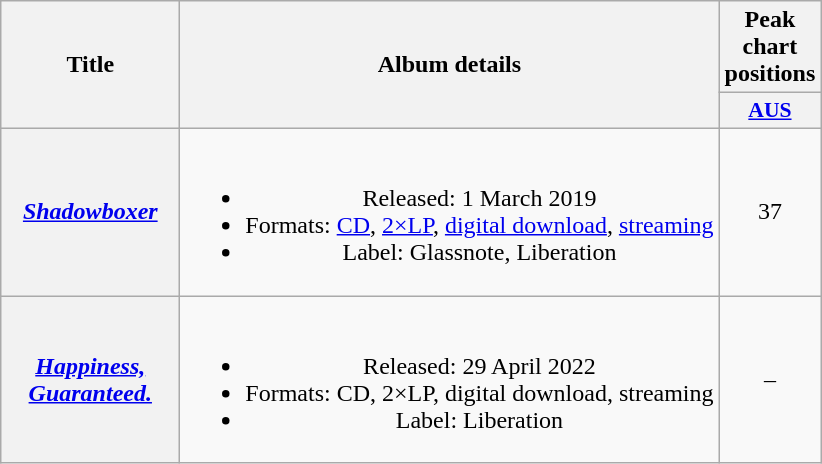<table class="wikitable plainrowheaders" border="1" style="text-align:center;">
<tr>
<th rowspan="2" scope="col" style="width:7em;">Title</th>
<th rowspan="2">Album details</th>
<th scope="col">Peak chart positions</th>
</tr>
<tr>
<th scope="col" style="width:3em;font-size:90%;"><a href='#'>AUS</a><br></th>
</tr>
<tr>
<th scope="row"><em><a href='#'>Shadowboxer</a></em></th>
<td><br><ul><li>Released: 1 March 2019</li><li>Formats: <a href='#'>CD</a>, <a href='#'>2×LP</a>, <a href='#'>digital download</a>, <a href='#'>streaming</a></li><li>Label: Glassnote, Liberation</li></ul></td>
<td>37</td>
</tr>
<tr>
<th scope="row"><em><a href='#'>Happiness, Guaranteed.</a></em></th>
<td><br><ul><li>Released: 29 April 2022</li><li>Formats: CD, 2×LP, digital download, streaming</li><li>Label: Liberation</li></ul></td>
<td>–</td>
</tr>
</table>
